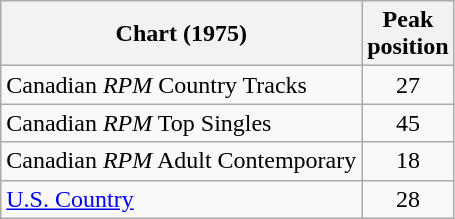<table class="wikitable sortable">
<tr>
<th align="left">Chart (1975)</th>
<th align="center">Peak<br>position</th>
</tr>
<tr>
<td align="left">Canadian <em>RPM</em> Country Tracks</td>
<td align="center">27</td>
</tr>
<tr>
<td align="left">Canadian <em>RPM</em> Top Singles</td>
<td align="center">45</td>
</tr>
<tr>
<td align="left">Canadian <em>RPM</em> Adult Contemporary</td>
<td align="center">18</td>
</tr>
<tr>
<td align="left"><a href='#'>U.S. Country</a></td>
<td align="center">28</td>
</tr>
</table>
